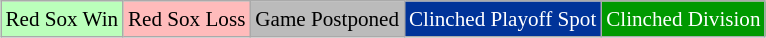<table class="wikitable" style="margin:0.2em auto; font-size:88%">
<tr>
<td style="background:#bfb;">Red Sox Win</td>
<td style="background:#fbb;">Red Sox Loss</td>
<td style="background:#bbb;">Game Postponed</td>
<td style="background:#039;color:white;">Clinched Playoff Spot</td>
<td style="background:#090;color:white;">Clinched Division</td>
</tr>
</table>
